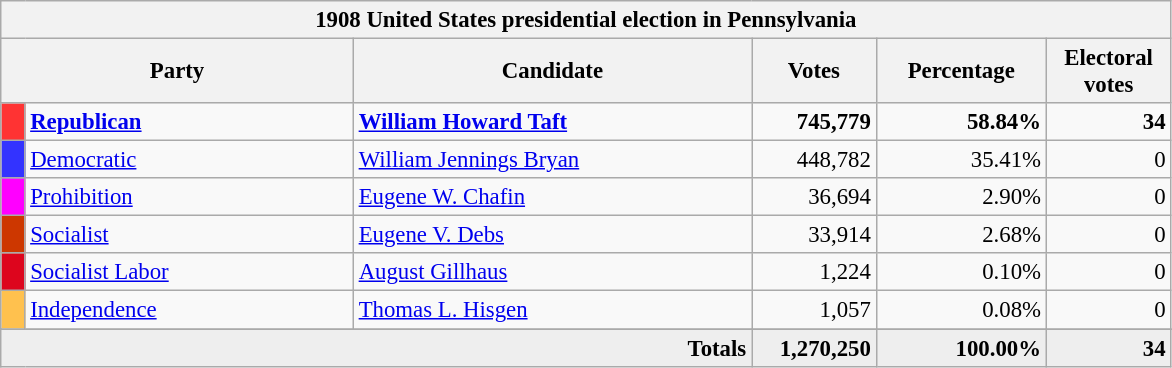<table class="wikitable" style="font-size: 95%;">
<tr>
<th colspan="6">1908 United States presidential election in Pennsylvania</th>
</tr>
<tr>
<th colspan="2" style="width: 15em">Party</th>
<th style="width: 17em">Candidate</th>
<th style="width: 5em">Votes</th>
<th style="width: 7em">Percentage</th>
<th style="width: 5em">Electoral votes</th>
</tr>
<tr>
<th style="background-color:#FF3333; width: 3px"></th>
<td style="width: 130px"><strong><a href='#'>Republican</a></strong></td>
<td><strong><a href='#'>William Howard Taft</a></strong></td>
<td align="right"><strong>745,779</strong></td>
<td align="right"><strong>58.84%</strong></td>
<td align="right"><strong>34</strong></td>
</tr>
<tr>
<th style="background-color:#3333FF; width: 3px"></th>
<td style="width: 130px"><a href='#'>Democratic</a></td>
<td><a href='#'>William Jennings Bryan</a></td>
<td align="right">448,782</td>
<td align="right">35.41%</td>
<td align="right">0</td>
</tr>
<tr>
<th style="background-color:#FF00FF; width: 3px"></th>
<td style="width: 130px"><a href='#'>Prohibition</a></td>
<td><a href='#'>Eugene W. Chafin</a></td>
<td align="right">36,694</td>
<td align="right">2.90%</td>
<td align="right">0</td>
</tr>
<tr>
<th style="background-color:#CD3700; width: 3px"></th>
<td style="width: 130px"><a href='#'>Socialist</a></td>
<td><a href='#'>Eugene V. Debs</a></td>
<td align="right">33,914</td>
<td align="right">2.68%</td>
<td align="right">0</td>
</tr>
<tr>
<th style="background-color:#DD051D; width: 3px"></th>
<td style="width: 130px"><a href='#'>Socialist Labor</a></td>
<td><a href='#'>August Gillhaus</a></td>
<td align="right">1,224</td>
<td align="right">0.10%</td>
<td align="right">0</td>
</tr>
<tr>
<th style="background-color:#FFC14E; width: 3px"></th>
<td style="width: 130px"><a href='#'>Independence</a></td>
<td><a href='#'>Thomas L. Hisgen</a></td>
<td align="right">1,057</td>
<td align="right">0.08%</td>
<td align="right">0</td>
</tr>
<tr>
</tr>
<tr bgcolor="#EEEEEE">
<td colspan="3" align="right"><strong>Totals</strong></td>
<td align="right"><strong>1,270,250</strong></td>
<td align="right"><strong>100.00%</strong></td>
<td align="right"><strong>34</strong></td>
</tr>
</table>
